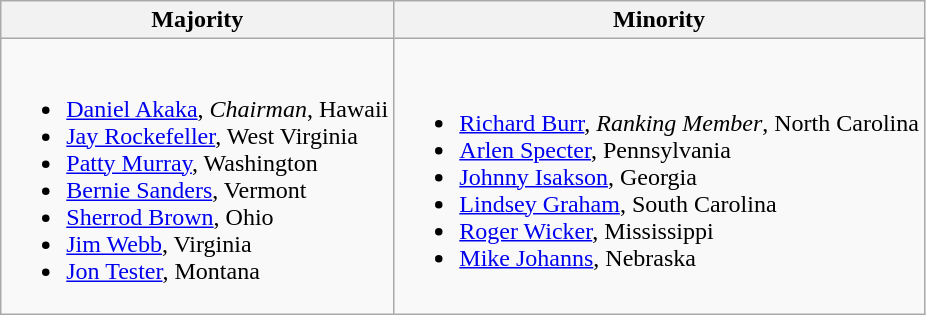<table class=wikitable>
<tr>
<th>Majority</th>
<th>Minority</th>
</tr>
<tr>
<td><br><ul><li><a href='#'>Daniel Akaka</a>, <em>Chairman</em>, Hawaii</li><li><a href='#'>Jay Rockefeller</a>, West Virginia</li><li><a href='#'>Patty Murray</a>, Washington</li><li><span><a href='#'>Bernie Sanders</a>, Vermont</span></li><li><a href='#'>Sherrod Brown</a>, Ohio</li><li><a href='#'>Jim Webb</a>, Virginia</li><li><a href='#'>Jon Tester</a>, Montana</li></ul></td>
<td><br><ul><li><a href='#'>Richard Burr</a>, <em>Ranking Member</em>, North Carolina</li><li><a href='#'>Arlen Specter</a>, Pennsylvania</li><li><a href='#'>Johnny Isakson</a>, Georgia</li><li><a href='#'>Lindsey Graham</a>, South Carolina</li><li><a href='#'>Roger Wicker</a>, Mississippi</li><li><a href='#'>Mike Johanns</a>, Nebraska</li></ul></td>
</tr>
</table>
